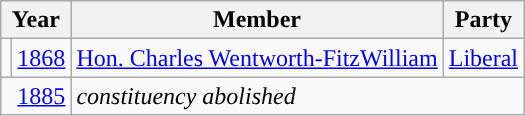<table class="wikitable">
<tr>
<th colspan="2">Year</th>
<th>Member</th>
<th>Party</th>
</tr>
<tr>
<td style="color:inherit;background-color: "></td>
<td><a href='#'>1868</a></td>
<td><a href='#'>Hon. Charles Wentworth-FitzWilliam</a></td>
<td><a href='#'>Liberal</a></td>
</tr>
<tr>
<td colspan="2" align="right"><a href='#'>1885</a></td>
<td colspan="2"><em>constituency abolished</em></td>
</tr>
</table>
